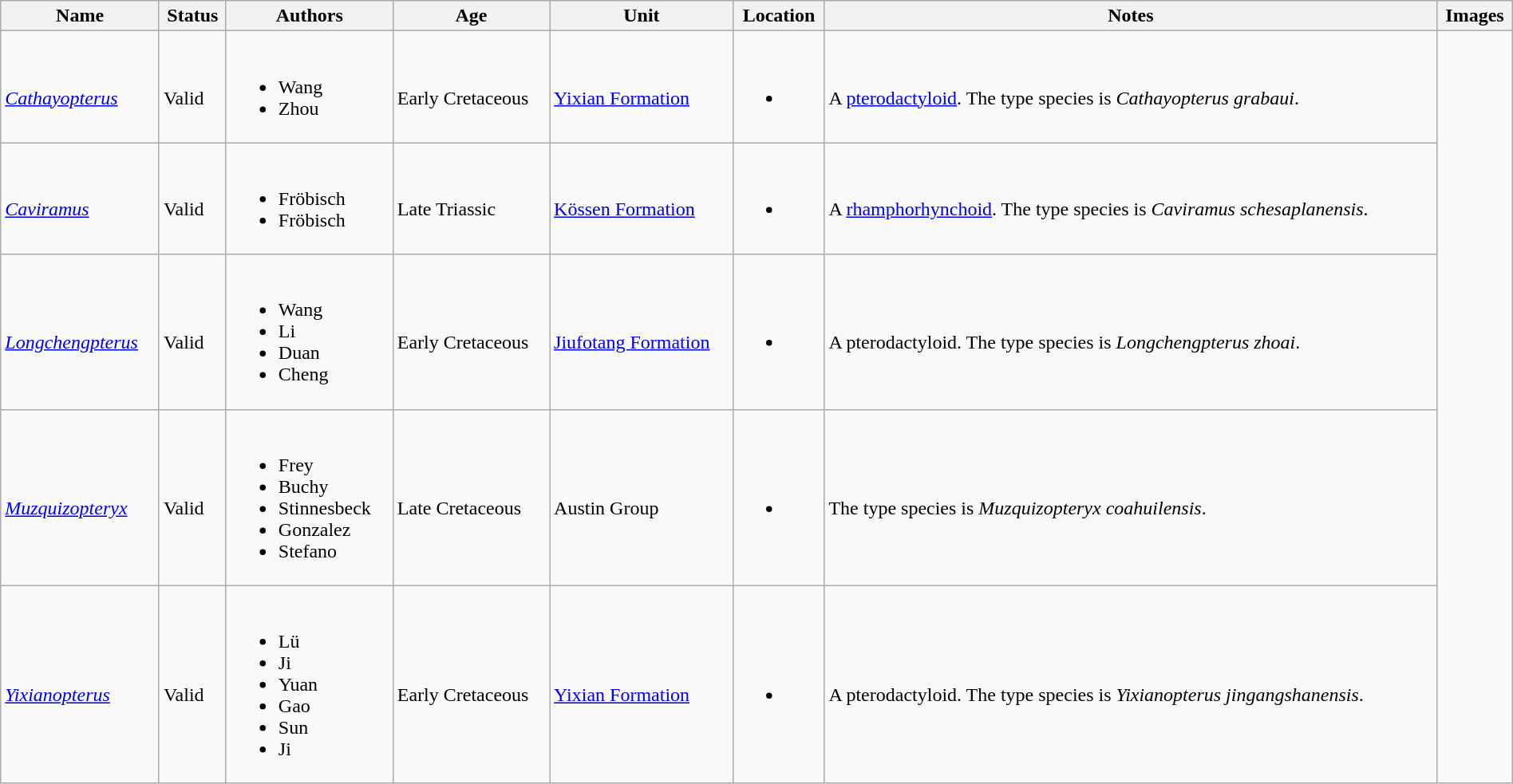<table class="wikitable sortable" align="center" width="100%">
<tr>
<th>Name</th>
<th>Status</th>
<th>Authors</th>
<th>Age</th>
<th>Unit</th>
<th>Location</th>
<th>Notes</th>
<th>Images</th>
</tr>
<tr>
<td><br><em><a href='#'>Cathayopterus</a></em></td>
<td><br>Valid</td>
<td><br><ul><li>Wang</li><li>Zhou</li></ul></td>
<td><br>Early Cretaceous</td>
<td><br><a href='#'>Yixian Formation</a></td>
<td><br><ul><li></li></ul></td>
<td><br>A <a href='#'>pterodactyloid</a>. The type species is <em>Cathayopterus grabaui</em>.</td>
<td rowspan="47"><br></td>
</tr>
<tr>
<td><br><em><a href='#'>Caviramus</a></em></td>
<td><br>Valid</td>
<td><br><ul><li>Fröbisch</li><li>Fröbisch</li></ul></td>
<td><br>Late Triassic</td>
<td><br><a href='#'>Kössen Formation</a></td>
<td><br><ul><li></li></ul></td>
<td><br>A <a href='#'>rhamphorhynchoid</a>. The type species is <em>Caviramus schesaplanensis</em>.</td>
</tr>
<tr>
<td><br><em><a href='#'>Longchengpterus</a></em></td>
<td><br>Valid</td>
<td><br><ul><li>Wang</li><li>Li</li><li>Duan</li><li>Cheng</li></ul></td>
<td><br>Early Cretaceous</td>
<td><br><a href='#'>Jiufotang Formation</a></td>
<td><br><ul><li></li></ul></td>
<td><br>A pterodactyloid. The type species is <em>Longchengpterus zhoai</em>.</td>
</tr>
<tr>
<td><br><em><a href='#'>Muzquizopteryx</a></em></td>
<td><br>Valid</td>
<td><br><ul><li>Frey</li><li>Buchy</li><li>Stinnesbeck</li><li>Gonzalez</li><li>Stefano</li></ul></td>
<td><br>Late Cretaceous</td>
<td><br>Austin Group</td>
<td><br><ul><li></li></ul></td>
<td><br>The type species is <em>Muzquizopteryx coahuilensis</em>.</td>
</tr>
<tr>
<td><br><em><a href='#'>Yixianopterus</a></em></td>
<td><br>Valid</td>
<td><br><ul><li>Lü</li><li>Ji</li><li>Yuan</li><li>Gao</li><li>Sun</li><li>Ji</li></ul></td>
<td><br>Early Cretaceous</td>
<td><br><a href='#'>Yixian Formation</a></td>
<td><br><ul><li></li></ul></td>
<td><br>A pterodactyloid. The type species is <em>Yixianopterus jingangshanensis</em>.</td>
</tr>
</table>
